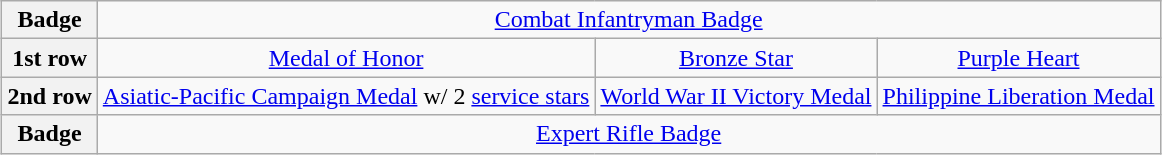<table class="wikitable" style="margin:1em auto; text-align:center;">
<tr>
<th>Badge</th>
<td colspan="12"><a href='#'>Combat Infantryman Badge</a></td>
</tr>
<tr>
<th>1st row</th>
<td colspan="4"><a href='#'>Medal of Honor</a></td>
<td colspan="4"><a href='#'>Bronze Star</a></td>
<td colspan="4"><a href='#'>Purple Heart</a></td>
</tr>
<tr>
<th>2nd row</th>
<td colspan="4"><a href='#'>Asiatic-Pacific Campaign Medal</a> w/ 2 <a href='#'>service stars</a></td>
<td colspan="4"><a href='#'>World War II Victory Medal</a></td>
<td colspan="4"><a href='#'>Philippine Liberation Medal</a></td>
</tr>
<tr>
<th>Badge</th>
<td colspan="12"><a href='#'>Expert Rifle Badge</a></td>
</tr>
</table>
